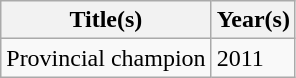<table class = "wikitable">
<tr>
<th>Title(s)</th>
<th>Year(s)</th>
</tr>
<tr>
<td>Provincial champion</td>
<td>2011</td>
</tr>
</table>
